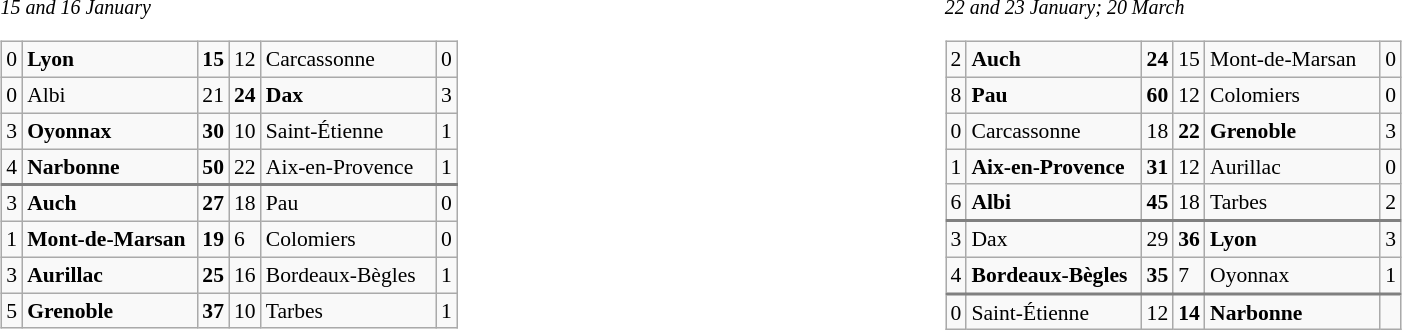<table width="100%" align="center" border="0" cellpadding="0" cellspacing="5">
<tr valign="top" align="left">
<td width="50%"><br><small><em>15 and 16 January</em></small><table class="wikitable gauche" cellpadding="0" cellspacing="0" style="font-size:90%;">
<tr>
<td>0</td>
<td width="110px"><strong>Lyon</strong></td>
<td> <strong>15</strong></td>
<td> 12</td>
<td width="110px">Carcassonne</td>
<td>0</td>
</tr>
<tr>
<td>0</td>
<td>Albi</td>
<td> 21</td>
<td> <strong>24</strong></td>
<td><strong>Dax</strong></td>
<td>3</td>
</tr>
<tr>
<td>3</td>
<td><strong>Oyonnax</strong></td>
<td> <strong>30</strong></td>
<td> 10</td>
<td>Saint-Étienne</td>
<td>1</td>
</tr>
<tr>
<td>4</td>
<td><strong>Narbonne</strong></td>
<td> <strong>50</strong></td>
<td> 22</td>
<td>Aix-en-Provence</td>
<td>1</td>
</tr>
<tr --- style="border-top:2px solid grey;">
<td>3</td>
<td><strong>Auch</strong></td>
<td> <strong>27</strong></td>
<td> 18</td>
<td>Pau</td>
<td>0</td>
</tr>
<tr>
<td>1</td>
<td><strong>Mont-de-Marsan</strong></td>
<td> <strong>19</strong></td>
<td> 6</td>
<td>Colomiers</td>
<td>0</td>
</tr>
<tr>
<td>3</td>
<td><strong>Aurillac</strong></td>
<td> <strong>25</strong></td>
<td> 16</td>
<td>Bordeaux-Bègles</td>
<td>1</td>
</tr>
<tr>
<td>5</td>
<td><strong>Grenoble</strong></td>
<td> <strong>37</strong></td>
<td> 10</td>
<td>Tarbes</td>
<td>1</td>
</tr>
</table>
</td>
<td width="50%"><br><small><em>22 and 23 January; 20 March</em></small><table class="wikitable gauche" cellpadding="0" cellspacing="0" style="font-size:90%;">
<tr>
<td>2</td>
<td width="110px"><strong>Auch</strong></td>
<td> <strong>24</strong></td>
<td> 15</td>
<td width="110px">Mont-de-Marsan</td>
<td>0</td>
</tr>
<tr>
<td>8</td>
<td><strong>Pau</strong></td>
<td> <strong>60</strong></td>
<td> 12</td>
<td>Colomiers</td>
<td>0</td>
</tr>
<tr>
<td>0</td>
<td>Carcassonne</td>
<td> 18</td>
<td> <strong>22</strong></td>
<td><strong>Grenoble</strong></td>
<td>3</td>
</tr>
<tr>
<td>1</td>
<td><strong>Aix-en-Provence</strong></td>
<td> <strong>31</strong></td>
<td> 12</td>
<td>Aurillac</td>
<td>0</td>
</tr>
<tr>
<td>6</td>
<td><strong>Albi</strong></td>
<td> <strong>45</strong></td>
<td> 18</td>
<td>Tarbes</td>
<td>2</td>
</tr>
<tr --- style="border-top:2px solid grey;">
<td>3</td>
<td>Dax</td>
<td> 29</td>
<td> <strong>36</strong></td>
<td><strong>Lyon</strong></td>
<td>3</td>
</tr>
<tr>
<td>4</td>
<td><strong>Bordeaux-Bègles</strong></td>
<td> <strong>35</strong></td>
<td> 7</td>
<td>Oyonnax</td>
<td>1</td>
</tr>
<tr --- style="border-top:2px solid grey;">
<td>0</td>
<td>Saint-Étienne</td>
<td> 12</td>
<td> <strong>14</strong></td>
<td><strong>Narbonne</strong></td>
<td></td>
</tr>
</table>
</td>
</tr>
</table>
